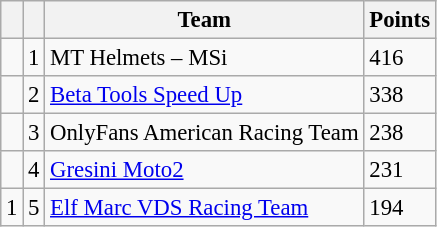<table class="wikitable" style="font-size: 95%;">
<tr>
<th></th>
<th></th>
<th>Team</th>
<th>Points</th>
</tr>
<tr>
<td></td>
<td align=center>1</td>
<td> MT Helmets – MSi</td>
<td align=left>416</td>
</tr>
<tr>
<td></td>
<td align=center>2</td>
<td> <a href='#'>Beta Tools Speed Up</a></td>
<td align=left>338</td>
</tr>
<tr>
<td></td>
<td align=center>3</td>
<td> OnlyFans American Racing Team</td>
<td align=left>238</td>
</tr>
<tr>
<td></td>
<td align=center>4</td>
<td> <a href='#'>Gresini Moto2</a></td>
<td align=left>231</td>
</tr>
<tr>
<td> 1</td>
<td align=center>5</td>
<td> <a href='#'>Elf Marc VDS Racing Team</a></td>
<td align=left>194</td>
</tr>
</table>
